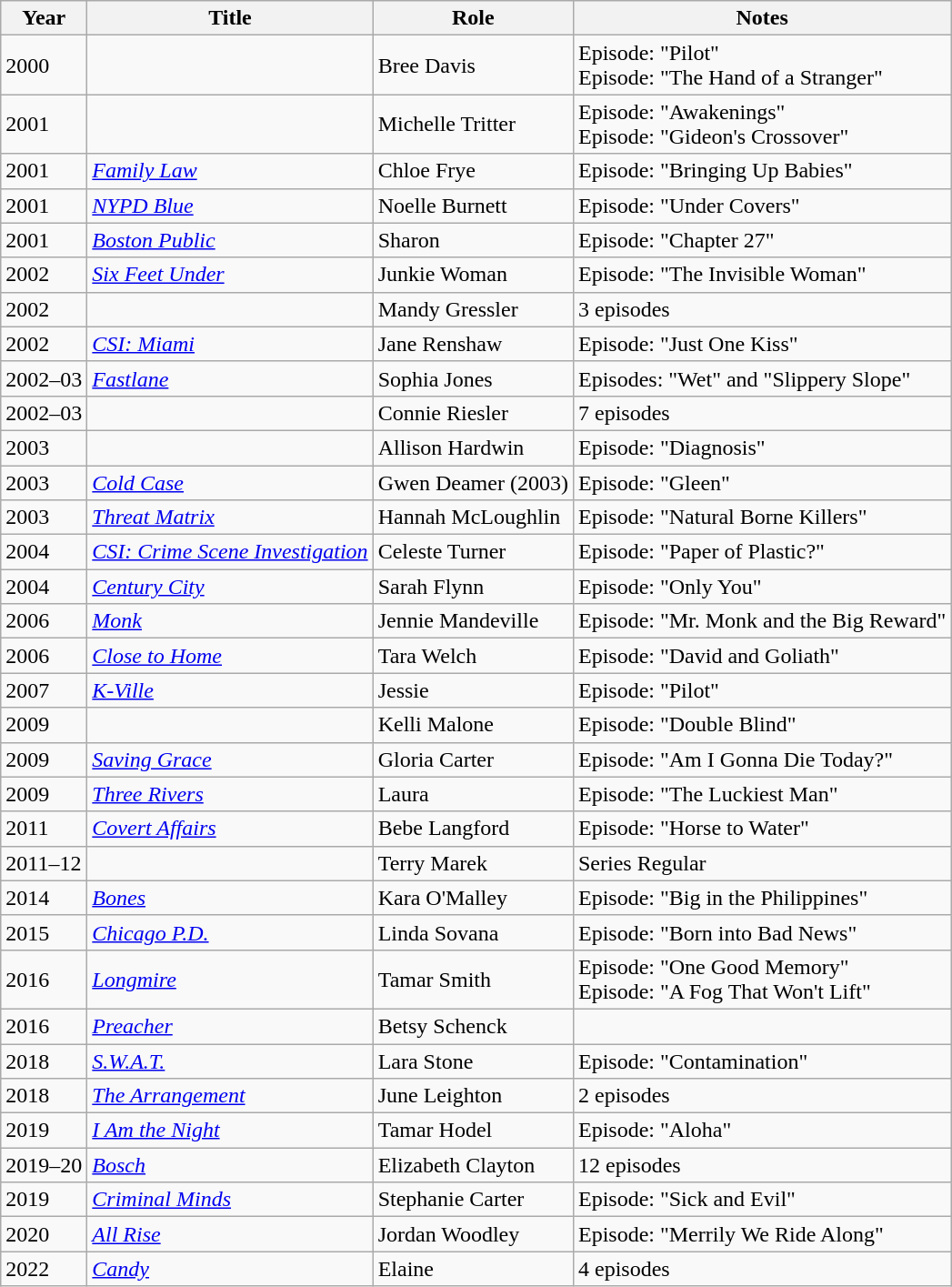<table class="wikitable sortable">
<tr>
<th>Year</th>
<th>Title</th>
<th>Role</th>
<th class="unsortable">Notes</th>
</tr>
<tr>
<td>2000</td>
<td><em></em></td>
<td>Bree Davis</td>
<td>Episode: "Pilot"<br>Episode: "The Hand of a Stranger"</td>
</tr>
<tr>
<td>2001</td>
<td><em></em></td>
<td>Michelle Tritter</td>
<td>Episode: "Awakenings"<br>Episode: "Gideon's Crossover"</td>
</tr>
<tr>
<td>2001</td>
<td><em><a href='#'>Family Law</a></em></td>
<td>Chloe Frye</td>
<td>Episode: "Bringing Up Babies"</td>
</tr>
<tr>
<td>2001</td>
<td><em><a href='#'>NYPD Blue</a></em></td>
<td>Noelle Burnett</td>
<td>Episode: "Under Covers"</td>
</tr>
<tr>
<td>2001</td>
<td><em><a href='#'>Boston Public</a></em></td>
<td>Sharon</td>
<td>Episode: "Chapter 27"</td>
</tr>
<tr>
<td>2002</td>
<td><em><a href='#'>Six Feet Under</a></em></td>
<td>Junkie Woman</td>
<td>Episode: "The Invisible Woman"</td>
</tr>
<tr>
<td>2002</td>
<td><em></em></td>
<td>Mandy Gressler</td>
<td>3 episodes</td>
</tr>
<tr>
<td>2002</td>
<td><em><a href='#'>CSI: Miami</a></em></td>
<td>Jane Renshaw</td>
<td>Episode: "Just One Kiss"</td>
</tr>
<tr>
<td>2002–03</td>
<td><em><a href='#'>Fastlane</a></em></td>
<td>Sophia Jones</td>
<td>Episodes: "Wet" and "Slippery Slope"</td>
</tr>
<tr>
<td>2002–03</td>
<td><em></em></td>
<td>Connie Riesler</td>
<td>7 episodes</td>
</tr>
<tr>
<td>2003</td>
<td><em></em></td>
<td>Allison Hardwin</td>
<td>Episode: "Diagnosis"</td>
</tr>
<tr>
<td>2003</td>
<td><em><a href='#'>Cold Case</a></em></td>
<td>Gwen Deamer (2003)</td>
<td>Episode: "Gleen"</td>
</tr>
<tr>
<td>2003</td>
<td><em><a href='#'>Threat Matrix</a></em></td>
<td>Hannah McLoughlin</td>
<td>Episode: "Natural Borne Killers"</td>
</tr>
<tr>
<td>2004</td>
<td><em><a href='#'>CSI: Crime Scene Investigation</a></em></td>
<td>Celeste Turner</td>
<td>Episode: "Paper of Plastic?"</td>
</tr>
<tr>
<td>2004</td>
<td><em><a href='#'>Century City</a></em></td>
<td>Sarah Flynn</td>
<td>Episode: "Only You"</td>
</tr>
<tr>
<td>2006</td>
<td><em><a href='#'>Monk</a></em></td>
<td>Jennie Mandeville</td>
<td>Episode: "Mr. Monk and the Big Reward"</td>
</tr>
<tr>
<td>2006</td>
<td><em><a href='#'>Close to Home</a></em></td>
<td>Tara Welch</td>
<td>Episode: "David and Goliath"</td>
</tr>
<tr>
<td>2007</td>
<td><em><a href='#'>K-Ville</a></em></td>
<td>Jessie</td>
<td>Episode: "Pilot"</td>
</tr>
<tr>
<td>2009</td>
<td><em></em></td>
<td>Kelli Malone</td>
<td>Episode: "Double Blind"</td>
</tr>
<tr>
<td>2009</td>
<td><em><a href='#'>Saving Grace</a></em></td>
<td>Gloria Carter</td>
<td>Episode: "Am I Gonna Die Today?"</td>
</tr>
<tr>
<td>2009</td>
<td><em><a href='#'>Three Rivers</a></em></td>
<td>Laura</td>
<td>Episode: "The Luckiest Man"</td>
</tr>
<tr>
<td>2011</td>
<td><em><a href='#'>Covert Affairs</a></em></td>
<td>Bebe Langford</td>
<td>Episode: "Horse to Water"</td>
</tr>
<tr>
<td>2011–12</td>
<td><em></em></td>
<td>Terry Marek</td>
<td>Series Regular</td>
</tr>
<tr>
<td>2014</td>
<td><em><a href='#'>Bones</a></em></td>
<td>Kara O'Malley</td>
<td>Episode: "Big in the Philippines"</td>
</tr>
<tr>
<td>2015</td>
<td><em><a href='#'>Chicago P.D.</a></em></td>
<td>Linda Sovana</td>
<td>Episode: "Born into Bad News"</td>
</tr>
<tr>
<td>2016</td>
<td><em><a href='#'>Longmire</a></em></td>
<td>Tamar Smith</td>
<td>Episode: "One Good Memory"<br>Episode: "A Fog That Won't Lift"</td>
</tr>
<tr>
<td>2016</td>
<td><em><a href='#'>Preacher</a></em></td>
<td>Betsy Schenck</td>
<td></td>
</tr>
<tr>
<td>2018</td>
<td><em><a href='#'>S.W.A.T.</a></em></td>
<td>Lara Stone</td>
<td>Episode: "Contamination"</td>
</tr>
<tr>
<td>2018</td>
<td><em><a href='#'>The Arrangement</a></em></td>
<td>June Leighton</td>
<td>2 episodes</td>
</tr>
<tr>
<td>2019</td>
<td><em><a href='#'>I Am the Night</a></em></td>
<td>Tamar Hodel</td>
<td>Episode: "Aloha"</td>
</tr>
<tr>
<td>2019–20</td>
<td><em><a href='#'>Bosch</a></em></td>
<td>Elizabeth Clayton</td>
<td>12 episodes</td>
</tr>
<tr>
<td>2019</td>
<td><em><a href='#'>Criminal Minds</a></em></td>
<td>Stephanie Carter</td>
<td>Episode: "Sick and Evil"</td>
</tr>
<tr>
<td>2020</td>
<td><em><a href='#'>All Rise</a></em></td>
<td>Jordan Woodley</td>
<td>Episode: "Merrily We Ride Along"</td>
</tr>
<tr>
<td>2022</td>
<td><em><a href='#'>Candy</a></em></td>
<td>Elaine</td>
<td>4 episodes</td>
</tr>
</table>
